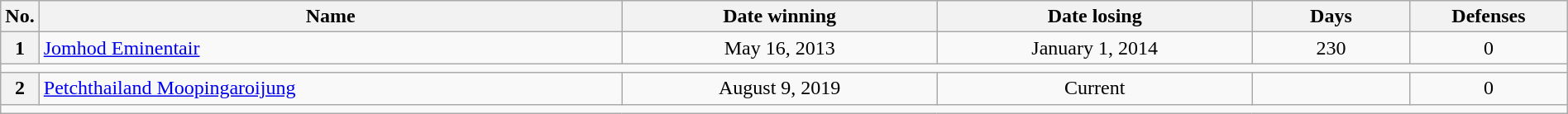<table class="wikitable" width=100%>
<tr>
<th style="width:1%;">No.</th>
<th style="width:37%;">Name</th>
<th style="width:20%;">Date winning</th>
<th style="width:20%;">Date losing</th>
<th data-sort-type="number" style="width:10%;">Days</th>
<th data-sort-type="number" style="width:10%;">Defenses</th>
</tr>
<tr align=center>
<th>1</th>
<td align=left> <a href='#'>Jomhod Eminentair</a></td>
<td>May 16, 2013</td>
<td>January 1, 2014</td>
<td>230</td>
<td>0</td>
</tr>
<tr>
<td colspan="6"></td>
</tr>
<tr align=center>
<th>2</th>
<td align=left> <a href='#'>Petchthailand Moopingaroijung</a></td>
<td>August 9, 2019</td>
<td>Current</td>
<td></td>
<td>0</td>
</tr>
<tr>
<td colspan="6"></td>
</tr>
</table>
